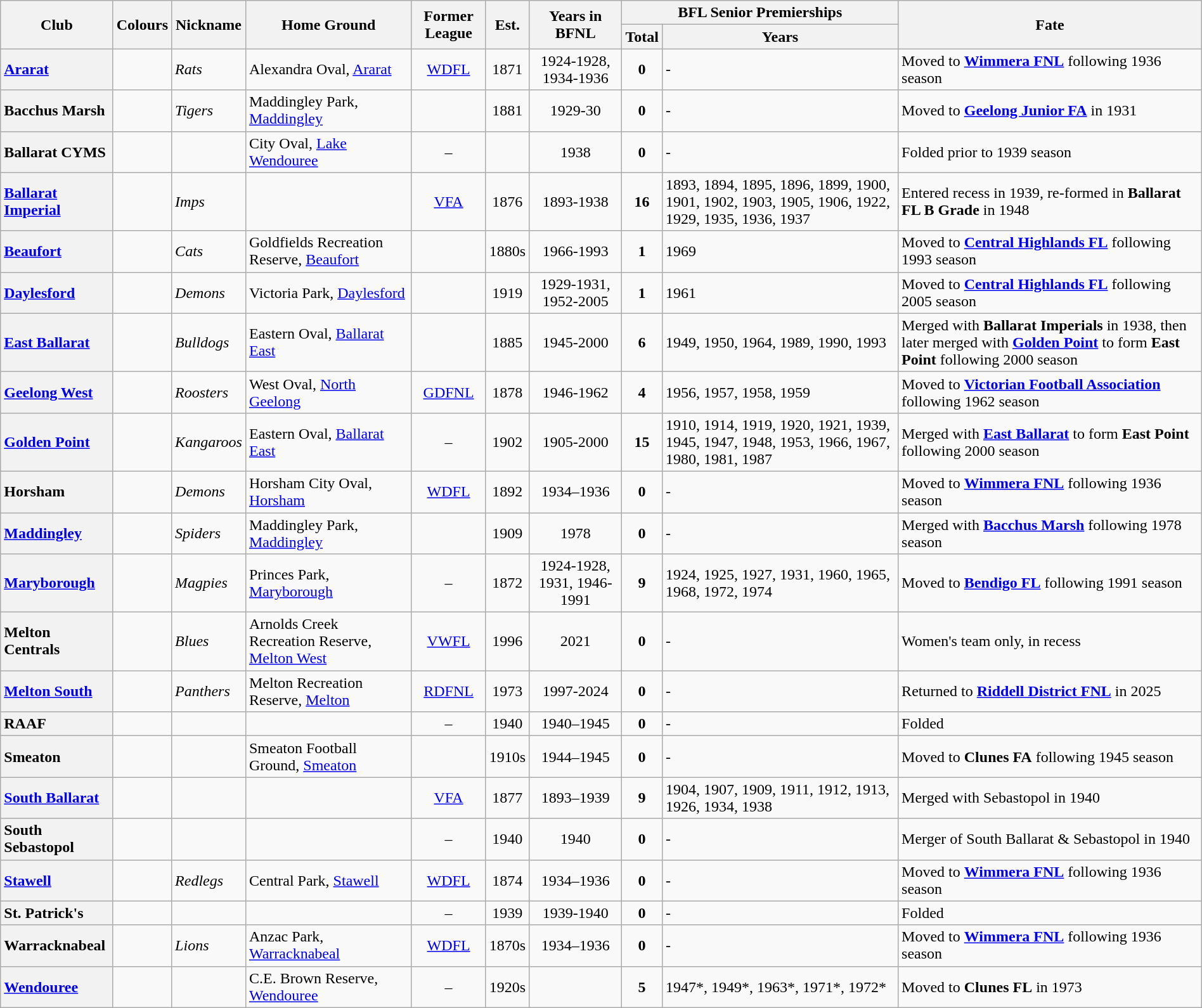<table class="wikitable sortable" style="text-align:center; width:100%">
<tr>
<th rowspan="2">Club</th>
<th rowspan="2">Colours</th>
<th rowspan="2">Nickname</th>
<th rowspan="2">Home Ground</th>
<th rowspan="2">Former League</th>
<th rowspan="2">Est.</th>
<th rowspan="2">Years in BFNL</th>
<th colspan="2">BFL Senior Premierships</th>
<th rowspan="2">Fate</th>
</tr>
<tr>
<th>Total</th>
<th>Years</th>
</tr>
<tr>
<th style="text-align:left"><a href='#'>Ararat</a></th>
<td></td>
<td align="left"><em>Rats</em></td>
<td align="left">Alexandra Oval, <a href='#'>Ararat</a></td>
<td><a href='#'>WDFL</a></td>
<td align="center">1871</td>
<td>1924-1928, 1934-1936</td>
<td align="center"><strong>0</strong></td>
<td align="left">-</td>
<td align="left">Moved to <a href='#'><strong>Wimmera FNL</strong></a> following 1936 season</td>
</tr>
<tr>
<th style="text-align:left">Bacchus Marsh</th>
<td></td>
<td align="left"><em>Tigers</em></td>
<td align="left">Maddingley Park, <a href='#'>Maddingley</a></td>
<td></td>
<td>1881</td>
<td>1929-30</td>
<td><strong>0</strong></td>
<td align="left">-</td>
<td align="left">Moved to <strong><a href='#'>Geelong Junior FA</a></strong> in 1931</td>
</tr>
<tr>
<th style="text-align:left">Ballarat CYMS</th>
<td></td>
<td></td>
<td align="left">City Oval, <a href='#'>Lake Wendouree</a></td>
<td>–</td>
<td align="center"></td>
<td>1938</td>
<td align="center"><strong>0</strong></td>
<td align="left">-</td>
<td align="left">Folded prior to 1939 season</td>
</tr>
<tr>
<th style="text-align:left"><a href='#'>Ballarat Imperial</a></th>
<td></td>
<td align="left"><em>Imps</em></td>
<td></td>
<td><a href='#'>VFA</a></td>
<td align="center">1876</td>
<td>1893-1938</td>
<td align="center"><strong>16</strong></td>
<td align="left">1893, 1894, 1895, 1896, 1899, 1900, 1901, 1902, 1903, 1905, 1906, 1922, 1929, 1935, 1936, 1937</td>
<td align="left">Entered recess in 1939, re-formed in <strong>Ballarat FL B Grade</strong> in 1948</td>
</tr>
<tr>
<th style="text-align:left"><a href='#'>Beaufort</a></th>
<td></td>
<td align="left"><em>Cats</em></td>
<td align="left">Goldfields Recreation Reserve, <a href='#'>Beaufort</a></td>
<td></td>
<td align="center">1880s</td>
<td>1966-1993</td>
<td align="center"><strong>1</strong></td>
<td align="left">1969</td>
<td align="left">Moved to <a href='#'><strong>Central Highlands FL</strong></a> following 1993 season</td>
</tr>
<tr>
<th style="text-align:left"><a href='#'>Daylesford</a></th>
<td></td>
<td align="left"><em>Demons</em></td>
<td align="left">Victoria Park, <a href='#'>Daylesford</a></td>
<td></td>
<td align="center">1919</td>
<td>1929-1931, 1952-2005</td>
<td align="center"><strong>1</strong></td>
<td align="left">1961</td>
<td align="left">Moved to <strong><a href='#'>Central Highlands FL</a></strong> following 2005 season</td>
</tr>
<tr>
<th style="text-align:left"><a href='#'>East Ballarat</a></th>
<td align="left"></td>
<td align="left"><em>Bulldogs</em></td>
<td align="left">Eastern Oval, <a href='#'>Ballarat East</a></td>
<td></td>
<td align="center">1885</td>
<td>1945-2000</td>
<td align="center"><strong>6</strong></td>
<td align="left">1949, 1950, 1964, 1989, 1990, 1993</td>
<td align="left">Merged with <strong>Ballarat Imperials</strong> in 1938, then later merged with <a href='#'><strong>Golden Point</strong></a> to form <strong>East Point</strong> following 2000 season</td>
</tr>
<tr>
<th style="text-align:left"><a href='#'>Geelong West</a></th>
<td></td>
<td align="left"><em>Roosters</em></td>
<td align="left">West Oval, <a href='#'>North Geelong</a></td>
<td><a href='#'>GDFNL</a></td>
<td align="center">1878</td>
<td>1946-1962</td>
<td align="center"><strong>4</strong></td>
<td align="left">1956, 1957, 1958, 1959</td>
<td align="left">Moved to <a href='#'><strong>Victorian Football Association</strong></a> following 1962 season</td>
</tr>
<tr>
<th style="text-align:left"><a href='#'>Golden Point</a></th>
<td></td>
<td align="left"><em>Kangaroos</em></td>
<td align="left">Eastern Oval, <a href='#'>Ballarat East</a></td>
<td>–</td>
<td align="center">1902</td>
<td>1905-2000</td>
<td align="center"><strong>15</strong></td>
<td align="left">1910, 1914, 1919, 1920, 1921, 1939, 1945, 1947, 1948, 1953, 1966, 1967, 1980, 1981, 1987</td>
<td align="left">Merged with <a href='#'><strong>East Ballarat</strong></a> to form <strong>East Point</strong> following 2000 season</td>
</tr>
<tr>
<th style="text-align:left">Horsham</th>
<td></td>
<td align="left"><em>Demons</em></td>
<td align="left">Horsham City Oval, <a href='#'>Horsham</a></td>
<td><a href='#'>WDFL</a></td>
<td align="center">1892</td>
<td>1934–1936</td>
<td align="center"><strong>0</strong></td>
<td align="left">-</td>
<td align="left">Moved to <a href='#'><strong>Wimmera FNL</strong></a> following 1936 season</td>
</tr>
<tr>
<th style="text-align:left"><a href='#'>Maddingley</a></th>
<td></td>
<td align="left"><em>Spiders</em></td>
<td align="left">Maddingley Park, <a href='#'>Maddingley</a></td>
<td></td>
<td align="center">1909</td>
<td>1978</td>
<td align="center"><strong>0</strong></td>
<td align="left">-</td>
<td align="left">Merged with <a href='#'><strong>Bacchus Marsh</strong></a> following 1978 season</td>
</tr>
<tr>
<th style="text-align:left"><a href='#'>Maryborough</a></th>
<td></td>
<td align="left"><em>Magpies</em></td>
<td align="left">Princes Park, <a href='#'>Maryborough</a></td>
<td>–</td>
<td align="center">1872</td>
<td>1924-1928, 1931, 1946-1991</td>
<td align="center"><strong>9</strong></td>
<td align="left">1924, 1925, 1927, 1931, 1960, 1965, 1968, 1972, 1974</td>
<td align="left">Moved to <a href='#'><strong>Bendigo FL</strong></a> following 1991 season</td>
</tr>
<tr>
<th style="text-align:left">Melton Centrals</th>
<td></td>
<td align="left"><em>Blues</em></td>
<td align="left">Arnolds Creek Recreation Reserve, <a href='#'>Melton West</a></td>
<td><a href='#'>VWFL</a></td>
<td>1996</td>
<td>2021</td>
<td><strong>0</strong></td>
<td align="left">-</td>
<td align="left">Women's team only, in recess</td>
</tr>
<tr>
<th style="text-align:left"><a href='#'>Melton South</a></th>
<td></td>
<td align="left"><em>Panthers</em></td>
<td align="left">Melton Recreation Reserve, <a href='#'>Melton</a></td>
<td><a href='#'>RDFNL</a></td>
<td>1973</td>
<td>1997-2024</td>
<td><strong>0</strong></td>
<td align="left">-</td>
<td align="left">Returned to <strong><a href='#'>Riddell District FNL</a></strong> in 2025</td>
</tr>
<tr>
<th style="text-align:left">RAAF</th>
<td></td>
<td></td>
<td></td>
<td>–</td>
<td align="center">1940</td>
<td>1940–1945</td>
<td align="center"><strong>0</strong></td>
<td align="left">-</td>
<td align="left">Folded</td>
</tr>
<tr>
<th style="text-align:left">Smeaton</th>
<td></td>
<td></td>
<td align="left">Smeaton Football Ground, <a href='#'>Smeaton</a></td>
<td></td>
<td align="center">1910s</td>
<td>1944–1945</td>
<td align="center"><strong>0</strong></td>
<td align="left">-</td>
<td align="left">Moved to <strong>Clunes FA</strong> following 1945 season</td>
</tr>
<tr>
<th style="text-align:left"><a href='#'>South Ballarat</a></th>
<td></td>
<td></td>
<td></td>
<td><a href='#'>VFA</a></td>
<td align="center">1877</td>
<td>1893–1939</td>
<td align="center"><strong>9</strong></td>
<td align="left">1904, 1907, 1909, 1911, 1912, 1913, 1926, 1934, 1938</td>
<td align="left">Merged with Sebastopol in 1940</td>
</tr>
<tr>
<th style="text-align:left">South Sebastopol</th>
<td></td>
<td></td>
<td></td>
<td>–</td>
<td align="center">1940</td>
<td>1940</td>
<td align="center"><strong>0</strong></td>
<td align="left">-</td>
<td align="left">Merger of South Ballarat & Sebastopol in 1940</td>
</tr>
<tr>
<th style="text-align:left"><a href='#'>Stawell</a></th>
<td></td>
<td align="left"><em>Redlegs</em></td>
<td align="left">Central Park, <a href='#'>Stawell</a></td>
<td><a href='#'>WDFL</a></td>
<td align="center">1874</td>
<td>1934–1936</td>
<td align="center"><strong>0</strong></td>
<td align="left">-</td>
<td align="left">Moved to <a href='#'><strong>Wimmera FNL</strong></a> following 1936 season</td>
</tr>
<tr>
<th style="text-align:left">St. Patrick's</th>
<td></td>
<td></td>
<td></td>
<td>–</td>
<td align="center">1939</td>
<td>1939-1940</td>
<td align="center"><strong>0</strong></td>
<td align="left">-</td>
<td align="left">Folded</td>
</tr>
<tr>
<th style="text-align:left">Warracknabeal</th>
<td></td>
<td align="left"><em>Lions</em></td>
<td align="left">Anzac Park, <a href='#'>Warracknabeal</a></td>
<td><a href='#'>WDFL</a></td>
<td align="center">1870s</td>
<td>1934–1936</td>
<td align="center"><strong>0</strong></td>
<td align="left">-</td>
<td align="left">Moved to <a href='#'><strong>Wimmera FNL</strong></a> following 1936 season</td>
</tr>
<tr>
<th style="text-align:left"><a href='#'>Wendouree</a></th>
<td></td>
<td></td>
<td align="left">C.E. Brown Reserve, <a href='#'>Wendouree</a></td>
<td>–</td>
<td align="center">1920s</td>
<td></td>
<td align="center"><strong>5</strong></td>
<td align="left">1947*, 1949*, 1963*, 1971*, 1972*</td>
<td align="left">Moved to <strong>Clunes FL</strong> in 1973</td>
</tr>
</table>
